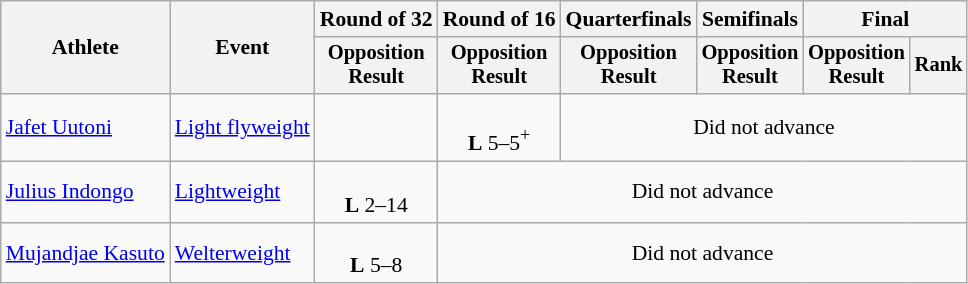<table class="wikitable" style="font-size:90%">
<tr>
<th rowspan="2">Athlete</th>
<th rowspan="2">Event</th>
<th>Round of 32</th>
<th>Round of 16</th>
<th>Quarterfinals</th>
<th>Semifinals</th>
<th colspan=2>Final</th>
</tr>
<tr style="font-size:95%">
<th>Opposition<br>Result</th>
<th>Opposition<br>Result</th>
<th>Opposition<br>Result</th>
<th>Opposition<br>Result</th>
<th>Opposition<br>Result</th>
<th>Rank</th>
</tr>
<tr align=center>
<td align=left><a href='#'>Jafet Uutoni</a></td>
<td align=left><a href='#'>Light flyweight</a></td>
<td></td>
<td><br><strong>L</strong> 5–5<sup>+</sup></td>
<td colspan=4>Did not advance</td>
</tr>
<tr align=center>
<td align=left><a href='#'>Julius Indongo</a></td>
<td align=left><a href='#'>Lightweight</a></td>
<td><br><strong>L</strong> 2–14</td>
<td colspan=5>Did not advance</td>
</tr>
<tr align=center>
<td align=left><a href='#'>Mujandjae Kasuto</a></td>
<td align=left><a href='#'>Welterweight</a></td>
<td><br><strong>L</strong> 5–8</td>
<td colspan=5>Did not advance</td>
</tr>
</table>
